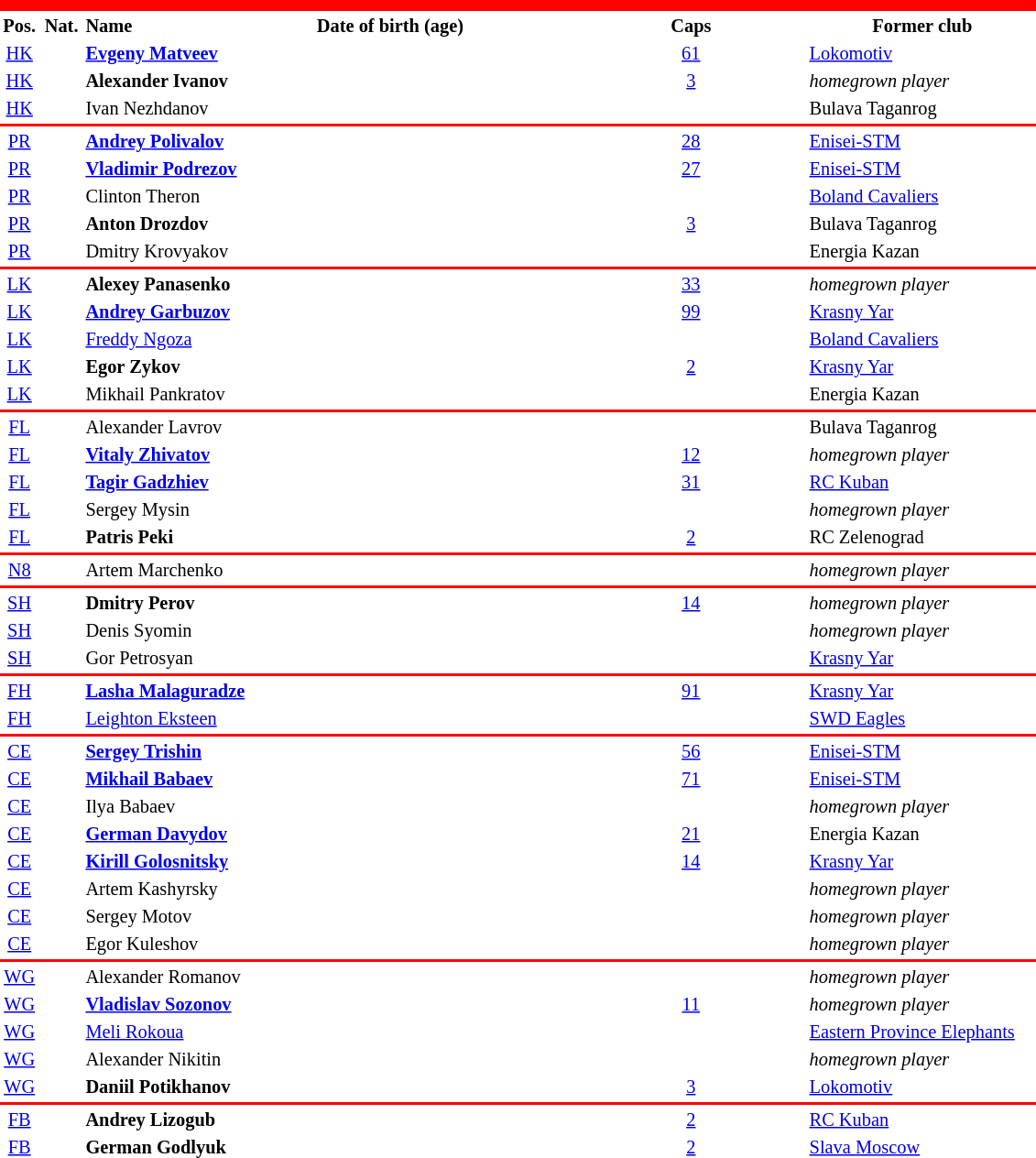<table class="toccolours" style="font-size: 85%; width:60%;">
<tr>
<th colspan="100%" style="background:#ff0000; border:solid #ff0000;"></th>
</tr>
<tr>
<th style="width:20px">Pos.</th>
<th style="width:20px">Nat.</th>
<th style="width:150px; text-align:left">Name</th>
<th style="width:170px; text-align:left">Date of birth (age)</th>
<th style="width:150px">Caps</th>
<th style="width:150px">Former club</th>
</tr>
<tr>
<td align=center><a href='#'>HK</a></td>
<td align=center></td>
<td align=left><strong><a href='#'>Evgeny Matveev</a></strong></td>
<td align=left></td>
<td align=center><a href='#'>61</a></td>
<td align=left> <a href='#'>Lokomotiv</a></td>
</tr>
<tr>
<td align=center><a href='#'>HK</a></td>
<td align=center></td>
<td align=left><strong>Alexander Ivanov</strong></td>
<td align=left></td>
<td align=center><a href='#'>3</a></td>
<td align=left><em>homegrown player</em></td>
</tr>
<tr>
<td align=center><a href='#'>HK</a></td>
<td align=center></td>
<td align=left>Ivan Nezhdanov</td>
<td align=left></td>
<td align=center></td>
<td align=left> Bulava Taganrog</td>
</tr>
<tr style="background:#ff0000;">
<td colspan="7" style="text-align:left;"></td>
</tr>
<tr>
<td align=center><a href='#'>PR</a></td>
<td align=center></td>
<td align=left><strong><a href='#'>Andrey Polivalov</a></strong></td>
<td align=left></td>
<td align=center><a href='#'>28</a></td>
<td align=left> <a href='#'>Enisei-STM</a></td>
</tr>
<tr>
<td align=center><a href='#'>PR</a></td>
<td align=center></td>
<td align=left><strong><a href='#'>Vladimir Podrezov</a></strong></td>
<td align=left></td>
<td align=center><a href='#'>27</a></td>
<td align=left> <a href='#'>Enisei-STM</a></td>
</tr>
<tr>
<td align=center><a href='#'>PR</a></td>
<td align=center></td>
<td align=left>Clinton Theron</td>
<td align=left></td>
<td align=center></td>
<td align=left> <a href='#'>Boland Cavaliers</a></td>
</tr>
<tr>
<td align=center><a href='#'>PR</a></td>
<td align=center></td>
<td align=left><strong>Anton Drozdov</strong></td>
<td align=left></td>
<td align=center><a href='#'>3</a></td>
<td align=left> Bulava Taganrog</td>
</tr>
<tr>
<td align=center><a href='#'>PR</a></td>
<td align=center></td>
<td align=left>Dmitry Krovyakov</td>
<td align=left></td>
<td align=center></td>
<td align=left> Energia Kazan</td>
</tr>
<tr style="background:#ff0000;">
<td colspan="7" style="text-align:left;"></td>
</tr>
<tr>
<td align=center><a href='#'>LK</a></td>
<td align=center></td>
<td align=left><strong>Alexey Panasenko</strong></td>
<td align=left></td>
<td align=center><a href='#'>33</a></td>
<td align=left><em>homegrown player</em></td>
</tr>
<tr>
<td align=center><a href='#'>LK</a></td>
<td align=center></td>
<td align=left><strong><a href='#'>Andrey Garbuzov</a></strong></td>
<td align=left></td>
<td align=center><a href='#'>99</a></td>
<td align=left> <a href='#'>Krasny Yar</a></td>
</tr>
<tr>
<td align=center><a href='#'>LK</a></td>
<td align=center></td>
<td align=left><a href='#'>Freddy Ngoza</a></td>
<td align=left></td>
<td align=center></td>
<td align=left> <a href='#'>Boland Cavaliers</a></td>
</tr>
<tr>
<td align=center><a href='#'>LK</a></td>
<td align=center></td>
<td align=left><strong>Egor Zykov</strong></td>
<td align=left></td>
<td align=center><a href='#'>2</a></td>
<td align=left> <a href='#'>Krasny Yar</a></td>
</tr>
<tr>
<td align=center><a href='#'>LK</a></td>
<td align=center></td>
<td align=left>Mikhail Pankratov</td>
<td align=left></td>
<td align=center></td>
<td align=left> Energia Kazan</td>
</tr>
<tr style="background:#ff0000;">
<td colspan="7" style="text-align:left;"></td>
</tr>
<tr>
<td align=center><a href='#'>FL</a></td>
<td align=center></td>
<td align=left>Alexander Lavrov</td>
<td align=left></td>
<td align=center></td>
<td align=left> Bulava Taganrog</td>
</tr>
<tr>
<td align=center><a href='#'>FL</a></td>
<td align=center></td>
<td align=left><strong><a href='#'>Vitaly Zhivatov</a></strong></td>
<td align=left></td>
<td align=center><a href='#'>12</a></td>
<td align=left><em>homegrown player</em></td>
</tr>
<tr>
<td align=center><a href='#'>FL</a></td>
<td align=center></td>
<td align=left><strong><a href='#'>Tagir Gadzhiev</a></strong></td>
<td align=left></td>
<td align=center><a href='#'>31</a></td>
<td align=left> <a href='#'>RC Kuban</a></td>
</tr>
<tr>
<td align=center><a href='#'>FL</a></td>
<td align=center></td>
<td align=left>Sergey Mysin</td>
<td align=left></td>
<td align=center></td>
<td align=left><em>homegrown player</em></td>
</tr>
<tr>
<td align=center><a href='#'>FL</a></td>
<td align=center></td>
<td align=left><strong>Patris Peki</strong></td>
<td align=left></td>
<td align=center><a href='#'>2</a></td>
<td align=left> RC Zelenograd</td>
</tr>
<tr style="background:#ff0000;">
<td colspan="7" style="text-align:left;"></td>
</tr>
<tr>
<td align=center><a href='#'>N8</a></td>
<td align=center></td>
<td align=left>Artem Marchenko</td>
<td align=left></td>
<td align=center></td>
<td align=left><em>homegrown player</em></td>
</tr>
<tr style="background:#ff0000;">
<td colspan="7" style="text-align:left;"></td>
</tr>
<tr>
<td align=center><a href='#'>SH</a></td>
<td align=center></td>
<td align=left><strong>Dmitry Perov</strong></td>
<td align=left></td>
<td align=center><a href='#'>14</a></td>
<td align=left><em>homegrown player</em></td>
</tr>
<tr>
<td align=center><a href='#'>SH</a></td>
<td align=center></td>
<td align=left>Denis Syomin</td>
<td align=left></td>
<td align=center></td>
<td align=left><em>homegrown player</em></td>
</tr>
<tr>
<td align=center><a href='#'>SH</a></td>
<td align=center></td>
<td align=left>Gor Petrosyan</td>
<td align=left></td>
<td align=center></td>
<td align=left> <a href='#'>Krasny Yar</a></td>
</tr>
<tr style="background:#ff0000;">
<td colspan="7" style="text-align:left;"></td>
</tr>
<tr>
<td align=center><a href='#'>FH</a></td>
<td align=center></td>
<td align=left><strong><a href='#'>Lasha Malaguradze</a></strong></td>
<td align=left></td>
<td align=center><a href='#'>91</a></td>
<td align=left> <a href='#'>Krasny Yar</a></td>
</tr>
<tr>
<td align=center><a href='#'>FH</a></td>
<td align=center></td>
<td align=left><a href='#'>Leighton Eksteen</a></td>
<td align=left></td>
<td align=center></td>
<td align=left> <a href='#'>SWD Eagles</a></td>
</tr>
<tr style="background:#ff0000;">
<td colspan="7" style="text-align:left;"></td>
</tr>
<tr>
<td align=center><a href='#'>CE</a></td>
<td align=center></td>
<td align=left><strong><a href='#'>Sergey Trishin</a></strong></td>
<td align=left></td>
<td align=center><a href='#'>56</a></td>
<td align=left> <a href='#'>Enisei-STM</a></td>
</tr>
<tr>
<td align=center><a href='#'>CE</a></td>
<td align=center></td>
<td align=left><strong><a href='#'>Mikhail Babaev</a></strong></td>
<td align=left></td>
<td align=center><a href='#'>71</a></td>
<td align=left> <a href='#'>Enisei-STM</a></td>
</tr>
<tr>
<td align=center><a href='#'>CE</a></td>
<td align=center></td>
<td align=left>Ilya Babaev</td>
<td align=left></td>
<td align=center></td>
<td align=left><em>homegrown player</em></td>
</tr>
<tr>
<td align=center><a href='#'>CE</a></td>
<td align=center></td>
<td align=left><strong><a href='#'>German Davydov</a></strong></td>
<td align=left></td>
<td align=center><a href='#'>21</a></td>
<td align=left> Energia Kazan</td>
</tr>
<tr>
<td align=center><a href='#'>CE</a></td>
<td align=center></td>
<td align=left><strong><a href='#'>Kirill Golosnitsky</a></strong></td>
<td align=left></td>
<td align=center><a href='#'>14</a></td>
<td align=left> <a href='#'>Krasny Yar</a></td>
</tr>
<tr>
<td align=center><a href='#'>CE</a></td>
<td align=center></td>
<td align=left>Artem Kashyrsky</td>
<td align=left></td>
<td align=center></td>
<td align=left><em>homegrown player</em></td>
</tr>
<tr>
<td align=center><a href='#'>CE</a></td>
<td align=center></td>
<td align=left>Sergey Motov</td>
<td align=left></td>
<td align=center></td>
<td align=left><em>homegrown player</em></td>
</tr>
<tr>
<td align=center><a href='#'>CE</a></td>
<td align=center></td>
<td align=left>Egor Kuleshov</td>
<td align=left></td>
<td align=center></td>
<td align=left><em>homegrown player</em></td>
</tr>
<tr style="background:#ff0000;">
<td colspan="7" style="text-align:left;"></td>
</tr>
<tr>
<td align=center><a href='#'>WG</a></td>
<td align=center></td>
<td align=left>Alexander Romanov</td>
<td align=left></td>
<td align=center></td>
<td align=left><em>homegrown player</em></td>
</tr>
<tr>
<td align=center><a href='#'>WG</a></td>
<td align=center></td>
<td align=left><strong><a href='#'>Vladislav Sozonov</a></strong></td>
<td align=left></td>
<td align=center><a href='#'>11</a></td>
<td align=left><em>homegrown player</em></td>
</tr>
<tr>
<td align=center><a href='#'>WG</a></td>
<td align=center></td>
<td align=left><a href='#'>Meli Rokoua</a></td>
<td align=left></td>
<td align=center></td>
<td align=left> <a href='#'>Eastern Province Elephants</a></td>
</tr>
<tr>
<td align=center><a href='#'>WG</a></td>
<td align=center></td>
<td align=left>Alexander Nikitin</td>
<td align=left></td>
<td align=center></td>
<td align=left><em>homegrown player</em></td>
</tr>
<tr>
<td align=center><a href='#'>WG</a></td>
<td align=center></td>
<td align=left><strong>Daniil Potikhanov</strong></td>
<td align=left></td>
<td align=center><a href='#'>3</a></td>
<td align=left> <a href='#'>Lokomotiv</a></td>
</tr>
<tr style="background:#ff0000;">
<td colspan="7" style="text-align:left;"></td>
</tr>
<tr>
<td align=center><a href='#'>FB</a></td>
<td align=center></td>
<td align=left><strong>Andrey Lizogub</strong></td>
<td align=left></td>
<td align=center><a href='#'>2</a></td>
<td align=left> <a href='#'>RC Kuban</a></td>
</tr>
<tr>
<td align=center><a href='#'>FB</a></td>
<td align=center></td>
<td align=left><strong>German Godlyuk</strong></td>
<td align=left></td>
<td align=center><a href='#'>2</a></td>
<td align=left> <a href='#'>Slava Moscow</a></td>
</tr>
</table>
